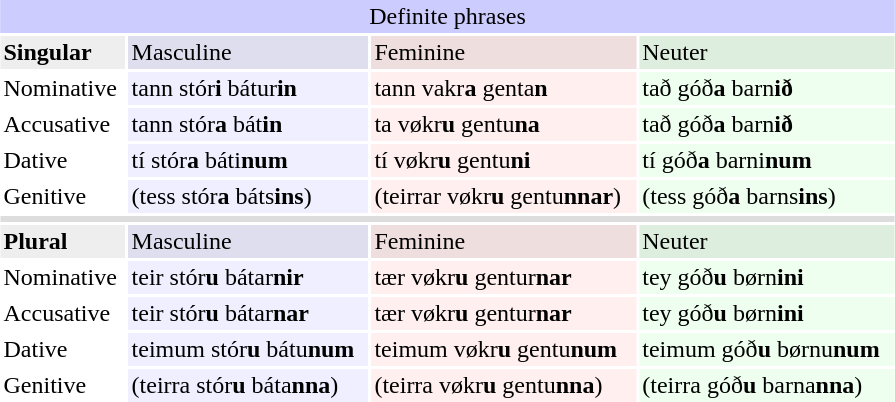<table id="toc" style="margin-left: 15px;" width="600" cellpadding="2">
<tr style="background:#ccccff">
<td colspan="4" align="center" bgcolor="#ccccff">Definite phrases</td>
</tr>
<tr>
<td bgcolor="#eeeeee"><strong>Singular</strong></td>
<td bgcolor="#dedeee">Masculine</td>
<td bgcolor="#eedede">Feminine</td>
<td bgcolor="#deeede">Neuter</td>
</tr>
<tr>
<td>Nominative</td>
<td bgcolor="#efefff">tann stór<strong>i</strong> bátur<strong>in</strong></td>
<td bgcolor="#ffefef">tann vakr<strong>a</strong> genta<strong>n</strong></td>
<td bgcolor="#efffef">tað góð<strong>a</strong> barn<strong>ið</strong></td>
</tr>
<tr>
<td>Accusative</td>
<td bgcolor="#efefff">tann stór<strong>a</strong> bát<strong>in</strong></td>
<td bgcolor="#ffefef">ta vøkr<strong>u</strong> gentu<strong>na</strong></td>
<td bgcolor="#efffef">tað góð<strong>a</strong> barn<strong>ið</strong></td>
</tr>
<tr>
<td>Dative</td>
<td bgcolor="#efefff">tí stór<strong>a</strong> báti<strong>num</strong></td>
<td bgcolor="#ffefef">tí vøkr<strong>u</strong> gentu<strong>ni</strong></td>
<td bgcolor="#efffef">tí góð<strong>a</strong> barni<strong>num</strong></td>
</tr>
<tr>
<td>Genitive</td>
<td bgcolor="#efefff">(tess stór<strong>a</strong> báts<strong>ins</strong>)</td>
<td bgcolor="#ffefef">(teirrar vøkr<strong>u</strong> gentu<strong>nnar</strong>)</td>
<td bgcolor="#efffef">(tess góð<strong>a</strong> barns<strong>ins</strong>)</td>
</tr>
<tr>
<td colspan="4" bgcolor="#dddddd"></td>
</tr>
<tr>
<td bgcolor="#eeeeee"><strong>Plural</strong></td>
<td bgcolor="#dedeee">Masculine</td>
<td bgcolor="#eedede">Feminine</td>
<td bgcolor="#deeede">Neuter</td>
</tr>
<tr>
<td>Nominative</td>
<td bgcolor="#efefff">teir stór<strong>u</strong> bátar<strong>nir</strong></td>
<td bgcolor="#ffefef">tær vøkr<strong>u</strong> gentur<strong>nar</strong></td>
<td bgcolor="#efffef">tey góð<strong>u</strong> børn<strong>ini</strong></td>
</tr>
<tr>
<td>Accusative</td>
<td bgcolor="#efefff">teir stór<strong>u</strong> bátar<strong>nar</strong></td>
<td bgcolor="#ffefef">tær vøkr<strong>u</strong> gentur<strong>nar</strong></td>
<td bgcolor="#efffef">tey góð<strong>u</strong> børn<strong>ini</strong></td>
</tr>
<tr>
<td>Dative</td>
<td bgcolor="#efefff">teimum stór<strong>u</strong> bátu<strong>num</strong></td>
<td bgcolor="#ffefef">teimum vøkr<strong>u</strong> gentu<strong>num</strong></td>
<td bgcolor="#efffef">teimum góð<strong>u</strong> børnu<strong>num</strong></td>
</tr>
<tr>
<td>Genitive</td>
<td bgcolor="#efefff">(teirra stór<strong>u</strong> báta<strong>nna</strong>)</td>
<td bgcolor="#ffefef">(teirra vøkr<strong>u</strong> gentu<strong>nna</strong>)</td>
<td bgcolor="#efffef">(teirra góð<strong>u</strong> barna<strong>nna</strong>)</td>
</tr>
</table>
